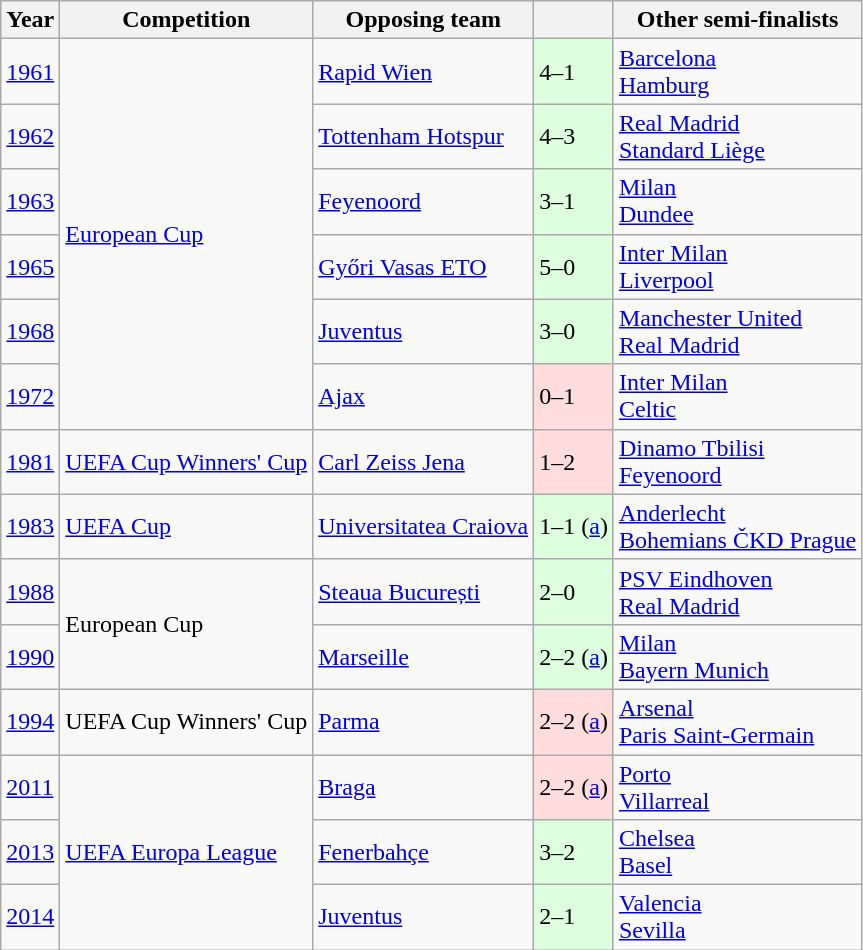<table class="wikitable">
<tr>
<th>Year</th>
<th>Competition</th>
<th>Opposing team</th>
<th></th>
<th>Other semi-finalists</th>
</tr>
<tr>
<td><a href='#'>1961</a></td>
<td rowspan="6"><a href='#'>European Cup</a></td>
<td> <a href='#'>Rapid Wien</a></td>
<td bgcolor="#ddffdd">4–1</td>
<td> <a href='#'>Barcelona</a><br> <a href='#'>Hamburg</a></td>
</tr>
<tr>
<td><a href='#'>1962</a></td>
<td> <a href='#'>Tottenham Hotspur</a></td>
<td bgcolor="#ddffdd">4–3</td>
<td> <a href='#'>Real Madrid</a><br> <a href='#'>Standard Liège</a></td>
</tr>
<tr>
<td><a href='#'>1963</a></td>
<td> <a href='#'>Feyenoord</a></td>
<td bgcolor="#ddffdd">3–1</td>
<td> <a href='#'>Milan</a><br> <a href='#'>Dundee</a></td>
</tr>
<tr>
<td><a href='#'>1965</a></td>
<td> <a href='#'>Győri Vasas ETO</a></td>
<td bgcolor="#ddffdd">5–0</td>
<td> <a href='#'>Inter Milan</a><br> <a href='#'>Liverpool</a></td>
</tr>
<tr>
<td><a href='#'>1968</a></td>
<td> <a href='#'>Juventus</a></td>
<td bgcolor="#ddffdd">3–0</td>
<td> <a href='#'>Manchester United</a><br> <a href='#'>Real Madrid</a></td>
</tr>
<tr>
<td><a href='#'>1972</a></td>
<td> <a href='#'>Ajax</a></td>
<td bgcolor="#ffdddd">0–1</td>
<td> <a href='#'>Inter Milan</a><br> <a href='#'>Celtic</a></td>
</tr>
<tr>
<td><a href='#'>1981</a></td>
<td><a href='#'>UEFA Cup Winners' Cup</a></td>
<td> <a href='#'>Carl Zeiss Jena</a></td>
<td bgcolor="#ffdddd">1–2</td>
<td> <a href='#'>Dinamo Tbilisi</a><br> <a href='#'>Feyenoord</a></td>
</tr>
<tr>
<td><a href='#'>1983</a></td>
<td><a href='#'>UEFA Cup</a></td>
<td> <a href='#'>Universitatea Craiova</a></td>
<td bgcolor="#ddffdd">1–1 (<a href='#'>a</a>)</td>
<td> <a href='#'>Anderlecht</a><br> <a href='#'>Bohemians ČKD Prague</a></td>
</tr>
<tr>
<td><a href='#'>1988</a></td>
<td rowspan="2">European Cup</td>
<td> <a href='#'>Steaua București</a></td>
<td bgcolor="#ddffdd">2–0</td>
<td> <a href='#'>PSV Eindhoven</a><br> <a href='#'>Real Madrid</a></td>
</tr>
<tr>
<td><a href='#'>1990</a></td>
<td> <a href='#'>Marseille</a></td>
<td bgcolor="#ddffdd">2–2 (<a href='#'>a</a>)</td>
<td> <a href='#'>Milan</a><br> <a href='#'>Bayern Munich</a></td>
</tr>
<tr>
<td><a href='#'>1994</a></td>
<td>UEFA Cup Winners' Cup</td>
<td> <a href='#'>Parma</a></td>
<td bgcolor="#ffdddd">2–2 (<a href='#'>a</a>)</td>
<td> <a href='#'>Arsenal</a><br> <a href='#'>Paris Saint-Germain</a></td>
</tr>
<tr>
<td><a href='#'>2011</a></td>
<td rowspan="3"><a href='#'>UEFA Europa League</a></td>
<td> <a href='#'>Braga</a></td>
<td bgcolor="#ffdddd">2–2 (<a href='#'>a</a>)</td>
<td> <a href='#'>Porto</a><br> <a href='#'>Villarreal</a></td>
</tr>
<tr>
<td><a href='#'>2013</a></td>
<td> <a href='#'>Fenerbahçe</a></td>
<td bgcolor="#ddffdd">3–2</td>
<td> <a href='#'>Chelsea</a><br> <a href='#'>Basel</a></td>
</tr>
<tr>
<td><a href='#'>2014</a></td>
<td> <a href='#'>Juventus</a></td>
<td bgcolor="#ddffdd">2–1</td>
<td> <a href='#'>Valencia</a><br> <a href='#'>Sevilla</a></td>
</tr>
</table>
